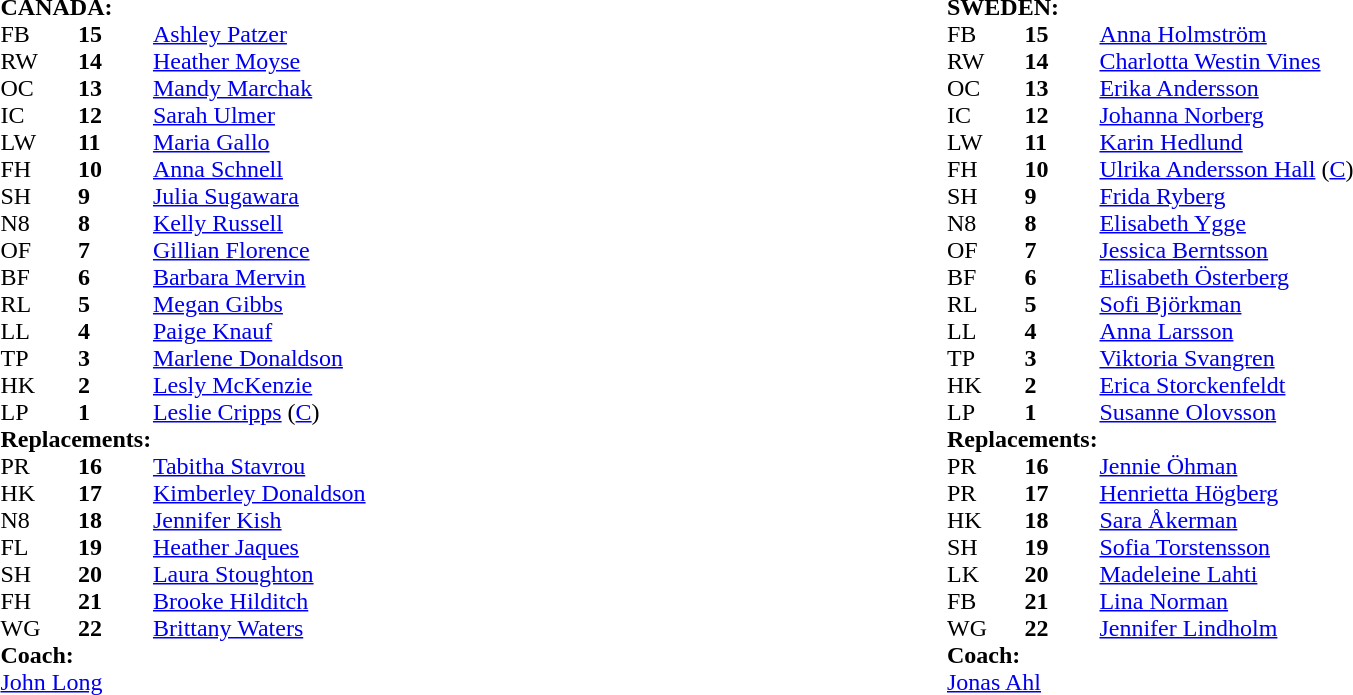<table style="width:100%">
<tr>
<td width="50%"><br><table cellspacing="0" cellpadding="0">
<tr>
<td colspan="4"><strong>CANADA:</strong></td>
</tr>
<tr>
<th width="4%"></th>
<th width="4%"></th>
<th width="21%"></th>
<th width="21%"></th>
</tr>
<tr>
<td>FB</td>
<td><strong>15</strong></td>
<td><a href='#'>Ashley Patzer</a></td>
</tr>
<tr>
<td>RW</td>
<td><strong>14</strong></td>
<td><a href='#'>Heather Moyse</a></td>
</tr>
<tr>
<td>OC</td>
<td><strong>13</strong></td>
<td><a href='#'>Mandy Marchak</a></td>
<td></td>
</tr>
<tr>
<td>IC</td>
<td><strong>12</strong></td>
<td><a href='#'>Sarah Ulmer</a></td>
<td></td>
</tr>
<tr>
<td>LW</td>
<td><strong>11</strong></td>
<td><a href='#'>Maria Gallo</a></td>
<td></td>
</tr>
<tr>
<td>FH</td>
<td><strong>10</strong></td>
<td><a href='#'>Anna Schnell</a></td>
</tr>
<tr>
<td>SH</td>
<td><strong>9</strong></td>
<td><a href='#'>Julia Sugawara</a></td>
<td></td>
</tr>
<tr>
<td>N8</td>
<td><strong>8</strong></td>
<td><a href='#'>Kelly Russell</a></td>
</tr>
<tr>
<td>OF</td>
<td><strong>7</strong></td>
<td><a href='#'>Gillian Florence</a></td>
<td></td>
</tr>
<tr>
<td>BF</td>
<td><strong>6</strong></td>
<td><a href='#'>Barbara Mervin</a></td>
<td></td>
</tr>
<tr>
<td>RL</td>
<td><strong>5</strong></td>
<td><a href='#'>Megan Gibbs</a></td>
</tr>
<tr>
<td>LL</td>
<td><strong>4</strong></td>
<td><a href='#'>Paige Knauf</a></td>
<td> </td>
</tr>
<tr>
<td>TP</td>
<td><strong>3</strong></td>
<td><a href='#'>Marlene Donaldson</a></td>
<td></td>
</tr>
<tr>
<td>HK</td>
<td><strong>2</strong></td>
<td><a href='#'>Lesly McKenzie</a></td>
<td></td>
</tr>
<tr>
<td>LP</td>
<td><strong>1</strong></td>
<td><a href='#'>Leslie Cripps</a> (<a href='#'>C</a>)</td>
<td>  </td>
</tr>
<tr>
<td colspan=4><strong>Replacements:</strong></td>
</tr>
<tr>
<td>PR</td>
<td><strong>16</strong></td>
<td><a href='#'>Tabitha Stavrou</a></td>
<td></td>
</tr>
<tr>
<td>HK</td>
<td><strong>17</strong></td>
<td><a href='#'>Kimberley Donaldson</a></td>
<td></td>
</tr>
<tr>
<td>N8</td>
<td><strong>18</strong></td>
<td><a href='#'>Jennifer Kish</a></td>
<td></td>
</tr>
<tr>
<td>FL</td>
<td><strong>19</strong></td>
<td><a href='#'>Heather Jaques</a></td>
<td></td>
</tr>
<tr>
<td>SH</td>
<td><strong>20</strong></td>
<td><a href='#'>Laura Stoughton</a></td>
<td></td>
</tr>
<tr>
<td>FH</td>
<td><strong>21</strong></td>
<td><a href='#'>Brooke Hilditch</a></td>
<td></td>
</tr>
<tr>
<td>WG</td>
<td><strong>22</strong></td>
<td><a href='#'>Brittany Waters</a></td>
<td></td>
</tr>
<tr>
<td colspan="4"><strong>Coach:</strong></td>
</tr>
<tr>
<td colspan="4"> <a href='#'>John Long</a></td>
</tr>
<tr>
</tr>
</table>
</td>
<td width="50%"><br><table cellspacing="0" cellpadding="0">
<tr>
<td colspan="4"><strong>SWEDEN:</strong></td>
</tr>
<tr>
<th width="4%"></th>
<th width="4%"></th>
<th width="21%"></th>
<th width="21%"></th>
</tr>
<tr>
<td>FB</td>
<td><strong>15</strong></td>
<td><a href='#'>Anna Holmström</a></td>
<td></td>
</tr>
<tr>
<td>RW</td>
<td><strong>14</strong></td>
<td><a href='#'>Charlotta Westin Vines</a></td>
<td></td>
</tr>
<tr>
<td>OC</td>
<td><strong>13</strong></td>
<td><a href='#'>Erika Andersson</a></td>
</tr>
<tr>
<td>IC</td>
<td><strong>12</strong></td>
<td><a href='#'>Johanna Norberg</a></td>
</tr>
<tr>
<td>LW</td>
<td><strong>11</strong></td>
<td><a href='#'>Karin Hedlund</a></td>
<td></td>
</tr>
<tr>
<td>FH</td>
<td><strong>10</strong></td>
<td><a href='#'>Ulrika Andersson Hall</a> (<a href='#'>C</a>)</td>
</tr>
<tr>
<td>SH</td>
<td><strong>9</strong></td>
<td><a href='#'>Frida Ryberg</a></td>
</tr>
<tr>
<td>N8</td>
<td><strong>8</strong></td>
<td><a href='#'>Elisabeth Ygge</a></td>
<td> </td>
</tr>
<tr>
<td>OF</td>
<td><strong>7</strong></td>
<td><a href='#'>Jessica Berntsson</a></td>
<td></td>
</tr>
<tr>
<td>BF</td>
<td><strong>6</strong></td>
<td><a href='#'>Elisabeth Österberg</a></td>
</tr>
<tr>
<td>RL</td>
<td><strong>5</strong></td>
<td><a href='#'>Sofi Björkman</a></td>
</tr>
<tr>
<td>LL</td>
<td><strong>4</strong></td>
<td><a href='#'>Anna Larsson</a></td>
<td></td>
</tr>
<tr>
<td>TP</td>
<td><strong>3</strong></td>
<td><a href='#'>Viktoria Svangren</a></td>
<td></td>
</tr>
<tr>
<td>HK</td>
<td><strong>2</strong></td>
<td><a href='#'>Erica Storckenfeldt</a></td>
</tr>
<tr>
<td>LP</td>
<td><strong>1</strong></td>
<td><a href='#'>Susanne Olovsson</a></td>
<td></td>
</tr>
<tr>
<td colspan=4><strong>Replacements:</strong></td>
</tr>
<tr>
<td>PR</td>
<td><strong>16</strong></td>
<td><a href='#'>Jennie Öhman</a></td>
<td></td>
</tr>
<tr>
<td>PR</td>
<td><strong>17</strong></td>
<td><a href='#'>Henrietta Högberg</a></td>
<td></td>
</tr>
<tr>
<td>HK</td>
<td><strong>18</strong></td>
<td><a href='#'>Sara Åkerman</a></td>
<td>  </td>
</tr>
<tr>
<td>SH</td>
<td><strong>19</strong></td>
<td><a href='#'>Sofia Torstensson</a></td>
<td></td>
</tr>
<tr>
<td>LK</td>
<td><strong>20</strong></td>
<td><a href='#'>Madeleine Lahti</a></td>
<td></td>
</tr>
<tr>
<td>FB</td>
<td><strong>21</strong></td>
<td><a href='#'>Lina Norman</a></td>
<td></td>
</tr>
<tr>
<td>WG</td>
<td><strong>22</strong></td>
<td><a href='#'>Jennifer Lindholm</a></td>
<td></td>
</tr>
<tr>
<td colspan="4"><strong>Coach:</strong></td>
</tr>
<tr>
<td colspan="4"> <a href='#'>Jonas Ahl</a></td>
</tr>
<tr>
</tr>
</table>
</td>
</tr>
</table>
